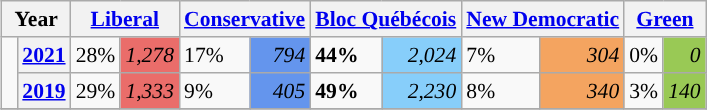<table class="wikitable" style="float:right; width:400; font-size:90%; margin-left:1em;">
<tr>
<th colspan="2" scope="col">Year</th>
<th colspan="2" scope="col"><a href='#'>Liberal</a></th>
<th colspan="2" scope="col"><a href='#'>Conservative</a></th>
<th colspan="2" scope="col"><a href='#'>Bloc Québécois</a></th>
<th colspan="2" scope="col"><a href='#'>New Democratic</a></th>
<th colspan="2" scope="col"><a href='#'>Green</a></th>
</tr>
<tr>
<td rowspan="2" style="width: 0.25em; background-color: "></td>
<th><a href='#'>2021</a></th>
<td>28%</td>
<td style="text-align:right; background:#EA6D6A;"><em>1,278</em></td>
<td>17%</td>
<td style="text-align:right; background:#6495ED;"><em>794</em></td>
<td><strong>44%</strong></td>
<td style="text-align:right; background:#87CEFA;"><em>2,024</em></td>
<td>7%</td>
<td style="text-align:right; background:#F4A460;"><em>304</em></td>
<td>0%</td>
<td style="text-align:right; background:#99C955;"><em>0</em></td>
</tr>
<tr>
<th><a href='#'>2019</a></th>
<td>29%</td>
<td style="text-align:right; background:#EA6D6A;"><em>1,333</em></td>
<td>9%</td>
<td style="text-align:right; background:#6495ED;"><em>405</em></td>
<td><strong>49%</strong></td>
<td style="text-align:right; background:#87CEFA;"><em>2,230</em></td>
<td>8%</td>
<td style="text-align:right; background:#F4A460;"><em>340</em></td>
<td>3%</td>
<td style="text-align:right; background:#99C955;"><em>140</em></td>
</tr>
<tr>
</tr>
</table>
